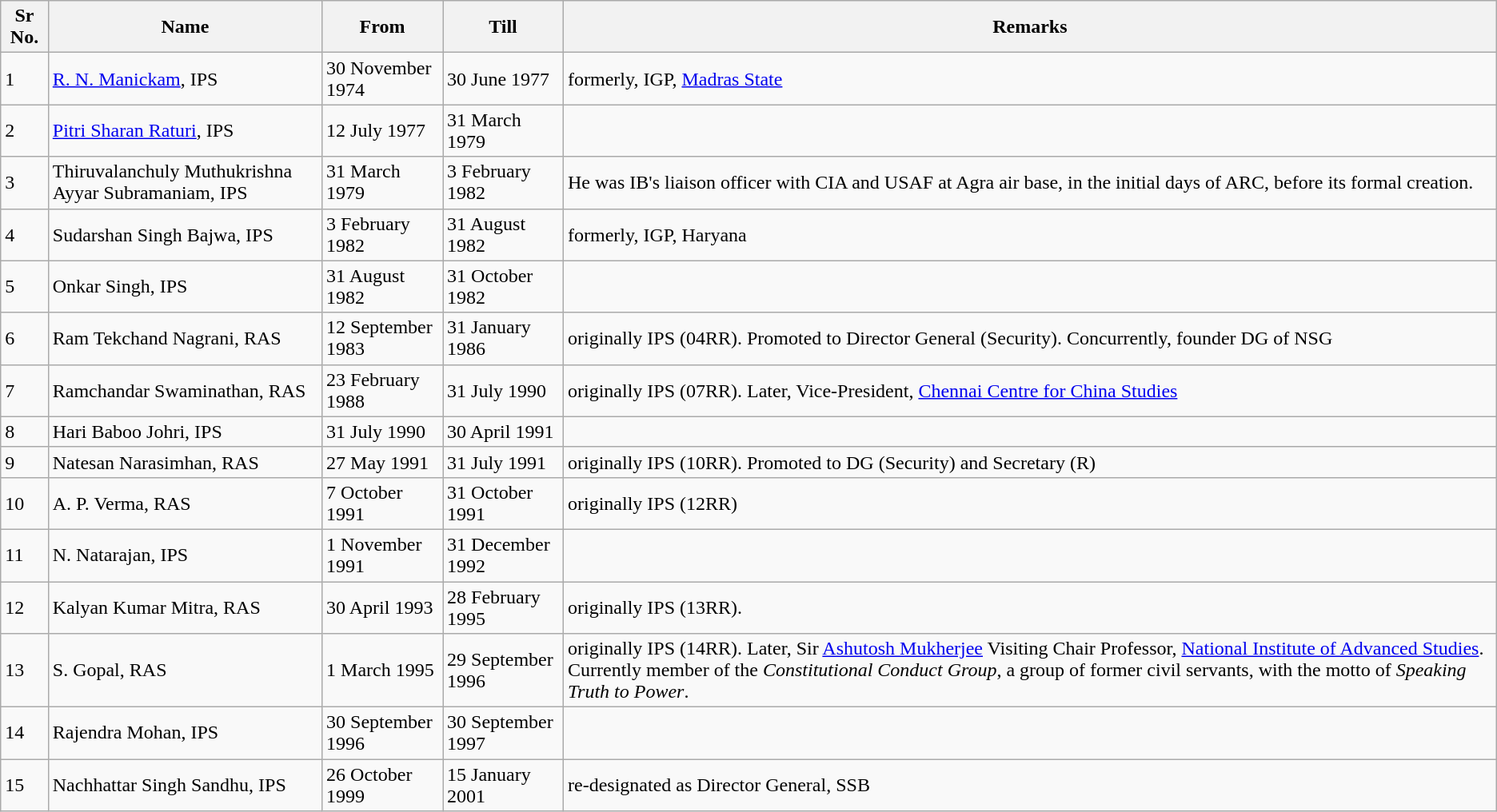<table class="wikitable sortable">
<tr>
<th>Sr No.</th>
<th>Name</th>
<th>From</th>
<th>Till</th>
<th>Remarks</th>
</tr>
<tr>
<td>1</td>
<td><a href='#'>R. N. Manickam</a>, IPS</td>
<td>30 November 1974</td>
<td>30 June 1977</td>
<td>formerly, IGP, <a href='#'>Madras State</a></td>
</tr>
<tr>
<td>2</td>
<td><a href='#'>Pitri Sharan Raturi</a>, IPS</td>
<td>12 July 1977</td>
<td>31 March 1979</td>
<td></td>
</tr>
<tr>
<td>3</td>
<td>Thiruvalanchuly Muthukrishna Ayyar Subramaniam, IPS</td>
<td>31 March 1979</td>
<td>3 February 1982</td>
<td>He was IB's liaison officer with CIA and USAF at Agra air base, in the initial days of ARC, before its formal creation.</td>
</tr>
<tr>
<td>4</td>
<td>Sudarshan Singh Bajwa, IPS</td>
<td>3 February 1982</td>
<td>31 August 1982</td>
<td>formerly, IGP, Haryana</td>
</tr>
<tr>
<td>5</td>
<td>Onkar Singh, IPS</td>
<td>31 August 1982</td>
<td>31 October 1982</td>
<td></td>
</tr>
<tr>
<td>6</td>
<td>Ram Tekchand Nagrani, RAS</td>
<td>12 September 1983</td>
<td>31 January 1986</td>
<td>originally IPS (04RR). Promoted to Director General (Security). Concurrently, founder DG of NSG</td>
</tr>
<tr>
<td>7</td>
<td>Ramchandar Swaminathan, RAS</td>
<td>23 February 1988</td>
<td>31 July 1990</td>
<td>originally IPS (07RR). Later, Vice-President, <a href='#'>Chennai Centre for China Studies</a></td>
</tr>
<tr>
<td>8</td>
<td>Hari Baboo Johri, IPS</td>
<td>31 July 1990</td>
<td>30 April 1991</td>
<td></td>
</tr>
<tr>
<td>9</td>
<td>Natesan Narasimhan, RAS</td>
<td>27 May 1991</td>
<td>31 July 1991</td>
<td>originally IPS (10RR). Promoted to DG (Security) and Secretary (R)</td>
</tr>
<tr>
<td>10</td>
<td>A. P. Verma, RAS</td>
<td>7 October 1991</td>
<td>31 October 1991</td>
<td>originally IPS (12RR)</td>
</tr>
<tr>
<td>11</td>
<td>N. Natarajan, IPS</td>
<td>1 November 1991</td>
<td>31 December 1992</td>
<td></td>
</tr>
<tr>
<td>12</td>
<td>Kalyan Kumar Mitra, RAS</td>
<td>30 April 1993</td>
<td>28 February 1995</td>
<td>originally IPS (13RR).</td>
</tr>
<tr>
<td>13</td>
<td>S. Gopal, RAS</td>
<td>1 March 1995</td>
<td>29 September 1996</td>
<td>originally IPS (14RR). Later, Sir <a href='#'>Ashutosh Mukherjee</a> Visiting Chair Professor, <a href='#'>National Institute of Advanced Studies</a>. Currently member of the <em>Constitutional Conduct Group</em>, a group of former civil servants, with the motto of <em>Speaking Truth to Power</em>.</td>
</tr>
<tr>
<td>14</td>
<td>Rajendra Mohan, IPS</td>
<td>30 September 1996</td>
<td>30 September 1997</td>
<td></td>
</tr>
<tr>
<td>15</td>
<td>Nachhattar Singh Sandhu, IPS</td>
<td>26 October 1999</td>
<td>15 January 2001</td>
<td>re-designated as Director General, SSB</td>
</tr>
</table>
